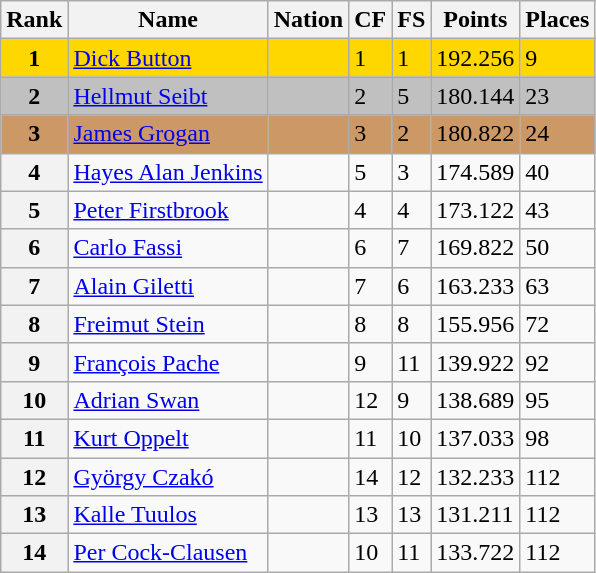<table class="wikitable">
<tr>
<th>Rank</th>
<th>Name</th>
<th>Nation</th>
<th>CF</th>
<th>FS</th>
<th>Points</th>
<th>Places</th>
</tr>
<tr bgcolor="gold">
<td align="center"><strong>1</strong></td>
<td><a href='#'>Dick Button</a></td>
<td></td>
<td>1</td>
<td>1</td>
<td>192.256</td>
<td>9</td>
</tr>
<tr bgcolor="silver">
<td align="center"><strong>2</strong></td>
<td><a href='#'>Hellmut Seibt</a></td>
<td></td>
<td>2</td>
<td>5</td>
<td>180.144</td>
<td>23</td>
</tr>
<tr bgcolor="cc9966">
<td align="center"><strong>3</strong></td>
<td><a href='#'>James Grogan</a></td>
<td></td>
<td>3</td>
<td>2</td>
<td>180.822</td>
<td>24</td>
</tr>
<tr>
<th>4</th>
<td><a href='#'>Hayes Alan Jenkins</a></td>
<td></td>
<td>5</td>
<td>3</td>
<td>174.589</td>
<td>40</td>
</tr>
<tr>
<th>5</th>
<td><a href='#'>Peter Firstbrook</a></td>
<td></td>
<td>4</td>
<td>4</td>
<td>173.122</td>
<td>43</td>
</tr>
<tr>
<th>6</th>
<td><a href='#'>Carlo Fassi</a></td>
<td></td>
<td>6</td>
<td>7</td>
<td>169.822</td>
<td>50</td>
</tr>
<tr>
<th>7</th>
<td><a href='#'>Alain Giletti</a></td>
<td></td>
<td>7</td>
<td>6</td>
<td>163.233</td>
<td>63</td>
</tr>
<tr>
<th>8</th>
<td><a href='#'>Freimut Stein</a></td>
<td></td>
<td>8</td>
<td>8</td>
<td>155.956</td>
<td>72</td>
</tr>
<tr>
<th>9</th>
<td><a href='#'>François Pache</a></td>
<td></td>
<td>9</td>
<td>11</td>
<td>139.922</td>
<td>92</td>
</tr>
<tr>
<th>10</th>
<td><a href='#'>Adrian Swan</a></td>
<td></td>
<td>12</td>
<td>9</td>
<td>138.689</td>
<td>95</td>
</tr>
<tr>
<th>11</th>
<td><a href='#'>Kurt Oppelt</a></td>
<td></td>
<td>11</td>
<td>10</td>
<td>137.033</td>
<td>98</td>
</tr>
<tr>
<th>12</th>
<td><a href='#'>György Czakó</a></td>
<td></td>
<td>14</td>
<td>12</td>
<td>132.233</td>
<td>112</td>
</tr>
<tr>
<th>13</th>
<td><a href='#'>Kalle Tuulos</a></td>
<td></td>
<td>13</td>
<td>13</td>
<td>131.211</td>
<td>112</td>
</tr>
<tr>
<th>14</th>
<td><a href='#'>Per Cock-Clausen</a></td>
<td></td>
<td>10</td>
<td>11</td>
<td>133.722</td>
<td>112</td>
</tr>
</table>
